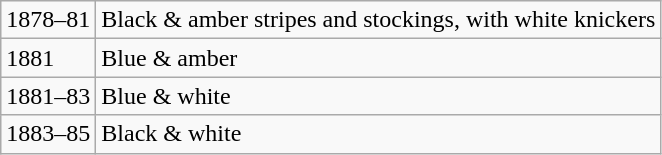<table class="wikitable">
<tr>
<td>1878–81</td>
<td>Black & amber stripes and stockings, with white knickers</td>
</tr>
<tr>
<td>1881</td>
<td>Blue & amber</td>
</tr>
<tr>
<td>1881–83</td>
<td>Blue & white</td>
</tr>
<tr>
<td>1883–85</td>
<td>Black & white</td>
</tr>
</table>
